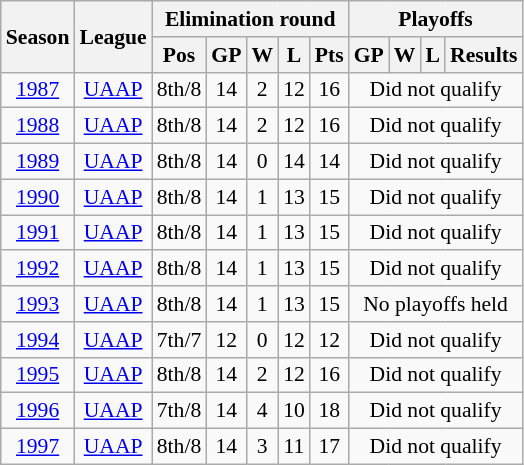<table class="wikitable" style="text-align:center; font-size:90%">
<tr>
<th rowspan="2">Season</th>
<th rowspan="2">League</th>
<th colspan="5">Elimination round</th>
<th colspan="4">Playoffs</th>
</tr>
<tr>
<th>Pos</th>
<th>GP</th>
<th>W</th>
<th>L</th>
<th>Pts</th>
<th>GP</th>
<th>W</th>
<th>L</th>
<th>Results</th>
</tr>
<tr>
<td><a href='#'>1987</a></td>
<td><a href='#'>UAAP</a></td>
<td>8th/8</td>
<td>14</td>
<td>2</td>
<td>12</td>
<td>16</td>
<td colspan="4">Did not qualify</td>
</tr>
<tr>
<td><a href='#'>1988</a></td>
<td><a href='#'>UAAP</a></td>
<td>8th/8</td>
<td>14</td>
<td>2</td>
<td>12</td>
<td>16</td>
<td colspan="4">Did not qualify</td>
</tr>
<tr>
<td><a href='#'>1989</a></td>
<td><a href='#'>UAAP</a></td>
<td>8th/8</td>
<td>14</td>
<td>0</td>
<td>14</td>
<td>14</td>
<td colspan="4">Did not qualify</td>
</tr>
<tr>
<td><a href='#'>1990</a></td>
<td><a href='#'>UAAP</a></td>
<td>8th/8</td>
<td>14</td>
<td>1</td>
<td>13</td>
<td>15</td>
<td colspan="4">Did not qualify</td>
</tr>
<tr>
<td><a href='#'>1991</a></td>
<td><a href='#'>UAAP</a></td>
<td>8th/8</td>
<td>14</td>
<td>1</td>
<td>13</td>
<td>15</td>
<td colspan="4">Did not qualify</td>
</tr>
<tr>
<td><a href='#'>1992</a></td>
<td><a href='#'>UAAP</a></td>
<td>8th/8</td>
<td>14</td>
<td>1</td>
<td>13</td>
<td>15</td>
<td colspan="4">Did not qualify</td>
</tr>
<tr>
<td><a href='#'>1993</a></td>
<td><a href='#'>UAAP</a></td>
<td>8th/8</td>
<td>14</td>
<td>1</td>
<td>13</td>
<td>15</td>
<td colspan="4">No playoffs held</td>
</tr>
<tr>
<td><a href='#'>1994</a></td>
<td><a href='#'>UAAP</a></td>
<td>7th/7</td>
<td>12</td>
<td>0</td>
<td>12</td>
<td>12</td>
<td colspan="4">Did not qualify</td>
</tr>
<tr>
<td><a href='#'>1995</a></td>
<td><a href='#'>UAAP</a></td>
<td>8th/8</td>
<td>14</td>
<td>2</td>
<td>12</td>
<td>16</td>
<td colspan="4">Did not qualify</td>
</tr>
<tr>
<td><a href='#'>1996</a></td>
<td><a href='#'>UAAP</a></td>
<td>7th/8</td>
<td>14</td>
<td>4</td>
<td>10</td>
<td>18</td>
<td colspan="4">Did not qualify</td>
</tr>
<tr>
<td><a href='#'>1997</a></td>
<td><a href='#'>UAAP</a></td>
<td>8th/8</td>
<td>14</td>
<td>3</td>
<td>11</td>
<td>17</td>
<td colspan="4">Did not qualify</td>
</tr>
</table>
